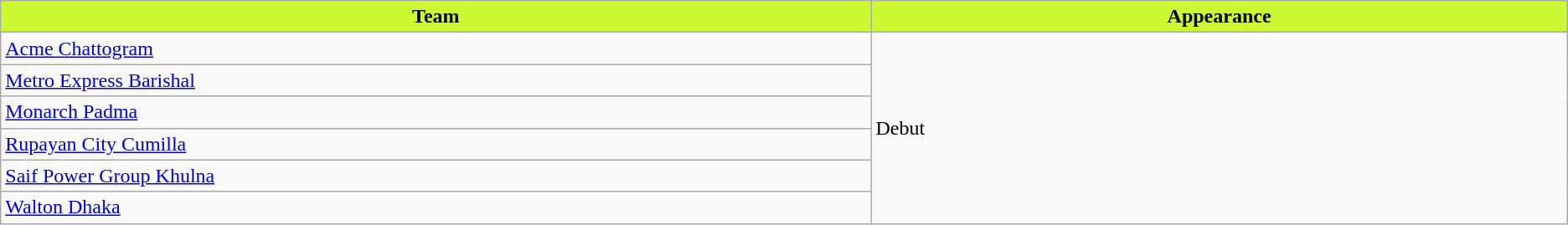<table class="wikitable sortable" style="text-align: left;">
<tr>
<th style="width:10%; color:#000000; background:#cdf933;">Team</th>
<th style="width:8%; color:##000000; background:#cdf933;">Appearance</th>
</tr>
<tr>
<td><a href='#'>Acme Chattogram</a></td>
<td rowspan="6">Debut</td>
</tr>
<tr>
<td><a href='#'>Metro Express Barishal</a></td>
</tr>
<tr>
<td><a href='#'>Monarch Padma</a></td>
</tr>
<tr>
<td><a href='#'>Rupayan City Cumilla</a></td>
</tr>
<tr>
<td><a href='#'>Saif Power Group Khulna</a></td>
</tr>
<tr>
<td><a href='#'>Walton Dhaka</a></td>
</tr>
</table>
